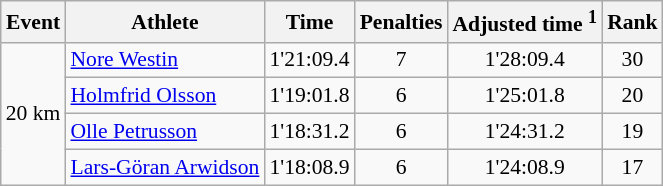<table class="wikitable" style="font-size:90%">
<tr>
<th>Event</th>
<th>Athlete</th>
<th>Time</th>
<th>Penalties</th>
<th>Adjusted time <sup>1</sup></th>
<th>Rank</th>
</tr>
<tr>
<td rowspan="4">20 km</td>
<td><a href='#'>Nore Westin</a></td>
<td align="center">1'21:09.4</td>
<td align="center">7</td>
<td align="center">1'28:09.4</td>
<td align="center">30</td>
</tr>
<tr>
<td><a href='#'>Holmfrid Olsson</a></td>
<td align="center">1'19:01.8</td>
<td align="center">6</td>
<td align="center">1'25:01.8</td>
<td align="center">20</td>
</tr>
<tr>
<td><a href='#'>Olle Petrusson</a></td>
<td align="center">1'18:31.2</td>
<td align="center">6</td>
<td align="center">1'24:31.2</td>
<td align="center">19</td>
</tr>
<tr>
<td><a href='#'>Lars-Göran Arwidson</a></td>
<td align="center">1'18:08.9</td>
<td align="center">6</td>
<td align="center">1'24:08.9</td>
<td align="center">17</td>
</tr>
</table>
